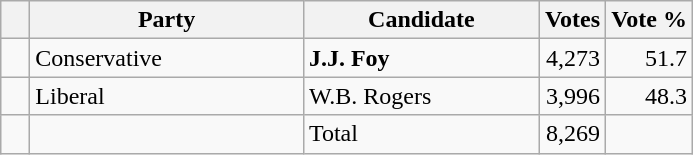<table class="wikitable">
<tr>
<th></th>
<th scope="col" width="175">Party</th>
<th scope="col" width="150">Candidate</th>
<th>Votes</th>
<th>Vote %</th>
</tr>
<tr>
<td>   </td>
<td>Conservative</td>
<td><strong>J.J. Foy</strong></td>
<td align=right>4,273</td>
<td align=right>51.7</td>
</tr>
<tr>
<td>   </td>
<td>Liberal</td>
<td>W.B. Rogers</td>
<td align=right>3,996</td>
<td align=right>48.3</td>
</tr>
<tr>
<td></td>
<td></td>
<td>Total</td>
<td align=right>8,269</td>
<td></td>
</tr>
</table>
